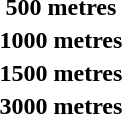<table>
<tr>
<th scope="row">500 metres <br></th>
<td></td>
<td></td>
<td></td>
</tr>
<tr>
<th scope="row">1000 metres <br></th>
<td></td>
<td></td>
<td></td>
</tr>
<tr>
<th scope="row">1500 metres <br></th>
<td></td>
<td></td>
<td></td>
</tr>
<tr>
<th scope="row">3000 metres <br></th>
<td></td>
<td></td>
<td></td>
</tr>
</table>
